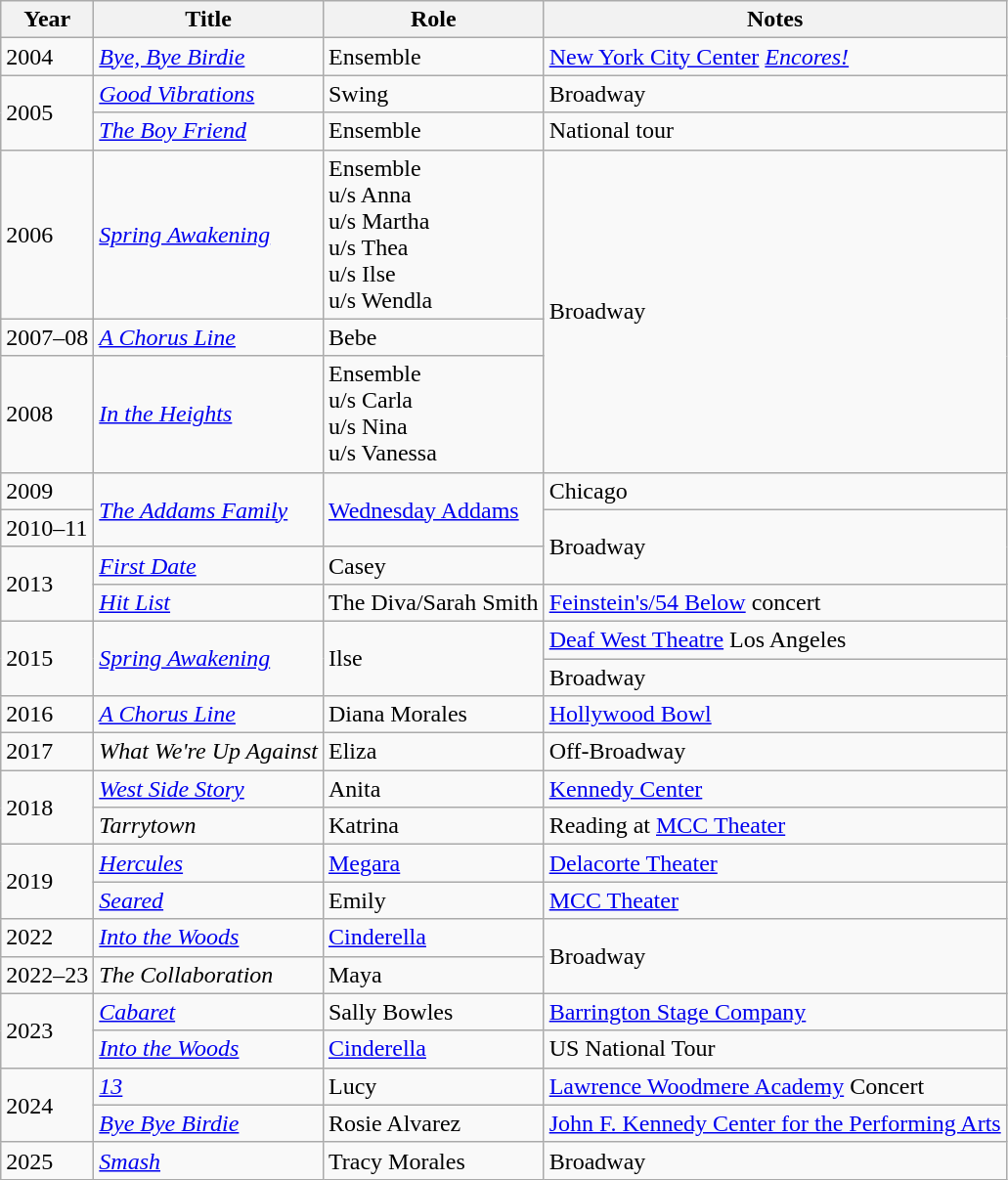<table class="wikitable sortable">
<tr>
<th>Year</th>
<th>Title</th>
<th>Role</th>
<th class="unsortable">Notes</th>
</tr>
<tr>
<td>2004</td>
<td><em><a href='#'>Bye, Bye Birdie</a></em></td>
<td>Ensemble</td>
<td><a href='#'>New York City Center</a> <em><a href='#'>Encores!</a></em></td>
</tr>
<tr>
<td rowspan="2">2005</td>
<td><em><a href='#'>Good Vibrations</a></em></td>
<td>Swing</td>
<td>Broadway</td>
</tr>
<tr>
<td><em><a href='#'>The Boy Friend</a></em></td>
<td>Ensemble</td>
<td>National tour</td>
</tr>
<tr>
<td>2006</td>
<td><em><a href='#'>Spring Awakening</a></em></td>
<td>Ensemble<br>u/s Anna<br>u/s Martha<br>u/s Thea<br>u/s Ilse<br>u/s Wendla</td>
<td rowspan="3">Broadway</td>
</tr>
<tr>
<td>2007–08</td>
<td><em><a href='#'>A Chorus Line</a></em></td>
<td>Bebe<br></td>
</tr>
<tr>
<td>2008</td>
<td><em><a href='#'>In the Heights</a></em></td>
<td>Ensemble<br>u/s Carla<br>u/s Nina<br>u/s Vanessa</td>
</tr>
<tr>
<td>2009</td>
<td rowspan="2"><em><a href='#'>The Addams Family</a></em></td>
<td rowspan="2"><a href='#'>Wednesday Addams</a></td>
<td>Chicago </td>
</tr>
<tr>
<td>2010–11</td>
<td rowspan="2">Broadway</td>
</tr>
<tr>
<td rowspan="2">2013</td>
<td><em><a href='#'>First Date</a></em></td>
<td>Casey</td>
</tr>
<tr>
<td><em><a href='#'>Hit List</a></em> </td>
<td>The Diva/Sarah Smith</td>
<td><a href='#'>Feinstein's/54 Below</a> concert</td>
</tr>
<tr>
<td rowspan="2">2015</td>
<td rowspan="2"><em><a href='#'>Spring Awakening</a></em></td>
<td rowspan="2">Ilse</td>
<td><a href='#'>Deaf West Theatre</a> Los Angeles</td>
</tr>
<tr>
<td>Broadway </td>
</tr>
<tr>
<td>2016</td>
<td><em><a href='#'>A Chorus Line</a></em></td>
<td>Diana Morales</td>
<td><a href='#'>Hollywood Bowl</a></td>
</tr>
<tr>
<td>2017</td>
<td><em>What We're Up Against</em></td>
<td>Eliza</td>
<td>Off-Broadway</td>
</tr>
<tr>
<td rowspan=2>2018</td>
<td><em><a href='#'>West Side Story</a></em></td>
<td>Anita</td>
<td><a href='#'>Kennedy Center</a></td>
</tr>
<tr>
<td><em>Tarrytown</em></td>
<td>Katrina</td>
<td>Reading at <a href='#'>MCC Theater</a></td>
</tr>
<tr>
<td rowspan=2>2019</td>
<td><em><a href='#'>Hercules</a></em></td>
<td><a href='#'>Megara</a></td>
<td><a href='#'>Delacorte Theater</a></td>
</tr>
<tr>
<td><em><a href='#'>Seared</a></em></td>
<td>Emily</td>
<td><a href='#'>MCC Theater</a></td>
</tr>
<tr>
<td>2022</td>
<td><em><a href='#'>Into the Woods</a></em></td>
<td><a href='#'>Cinderella</a><br></td>
<td rowspan=2>Broadway</td>
</tr>
<tr>
<td>2022–23</td>
<td><em>The Collaboration</em></td>
<td>Maya</td>
</tr>
<tr>
<td rowspan=2>2023</td>
<td><em><a href='#'>Cabaret</a></em></td>
<td>Sally Bowles</td>
<td><a href='#'>Barrington Stage Company</a></td>
</tr>
<tr>
<td><em><a href='#'>Into the Woods</a></em></td>
<td><a href='#'>Cinderella</a><br></td>
<td>US National Tour</td>
</tr>
<tr>
<td rowspan=2>2024</td>
<td><em><a href='#'>13</a></em></td>
<td>Lucy</td>
<td><a href='#'>Lawrence Woodmere Academy</a> Concert</td>
</tr>
<tr>
<td><em><a href='#'>Bye Bye Birdie</a></em></td>
<td>Rosie Alvarez</td>
<td><a href='#'>John F. Kennedy Center for the Performing Arts</a></td>
</tr>
<tr>
<td>2025</td>
<td><em><a href='#'>Smash</a></em></td>
<td>Tracy Morales</td>
<td>Broadway</td>
</tr>
</table>
